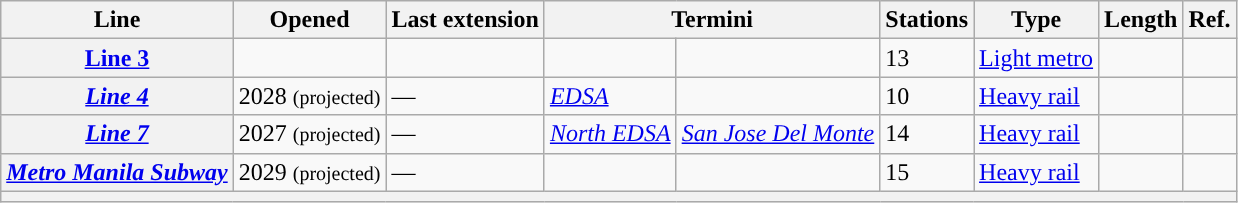<table class="wikitable sortable">
<tr>
<th>Line</th>
<th>Opened</th>
<th>Last extension</th>
<th colspan="2">Termini</th>
<th>Stations</th>
<th>Type</th>
<th>Length</th>
<th>Ref.</th>
</tr>
<tr>
<th style="background-color:#"><a href='#'><span>Line 3</span></a></th>
<td></td>
<td></td>
<td></td>
<td></td>
<td>13</td>
<td><a href='#'>Light metro</a></td>
<td></td>
<td></td>
</tr>
<tr>
<th style="background-color:#"><em><a href='#'><span>Line 4</span></a><span></span></em></th>
<td>2028 <small>(projected)</small></td>
<td>—</td>
<td><em><a href='#'>EDSA</a></em></td>
<td><em></em></td>
<td>10</td>
<td><a href='#'>Heavy rail</a></td>
<td></td>
<td></td>
</tr>
<tr>
<th style="background-color:#"><em><a href='#'><span>Line 7</span></a><span></span></em></th>
<td>2027 <small>(projected)</small></td>
<td>—</td>
<td><em><a href='#'>North EDSA</a></em></td>
<td><a href='#'><em>San Jose Del Monte</em></a></td>
<td>14</td>
<td><a href='#'>Heavy rail</a></td>
<td></td>
<td></td>
</tr>
<tr>
<th style="background-color:#"><em><a href='#'><span>Metro Manila Subway</span></a><span></span></em></th>
<td>2029 <small>(projected)</small></td>
<td>—</td>
<td><em></em></td>
<td><em></em></td>
<td>15</td>
<td><a href='#'>Heavy rail</a></td>
<td></td>
<td></td>
</tr>
<tr>
<th colspan="9"></th>
</tr>
</table>
